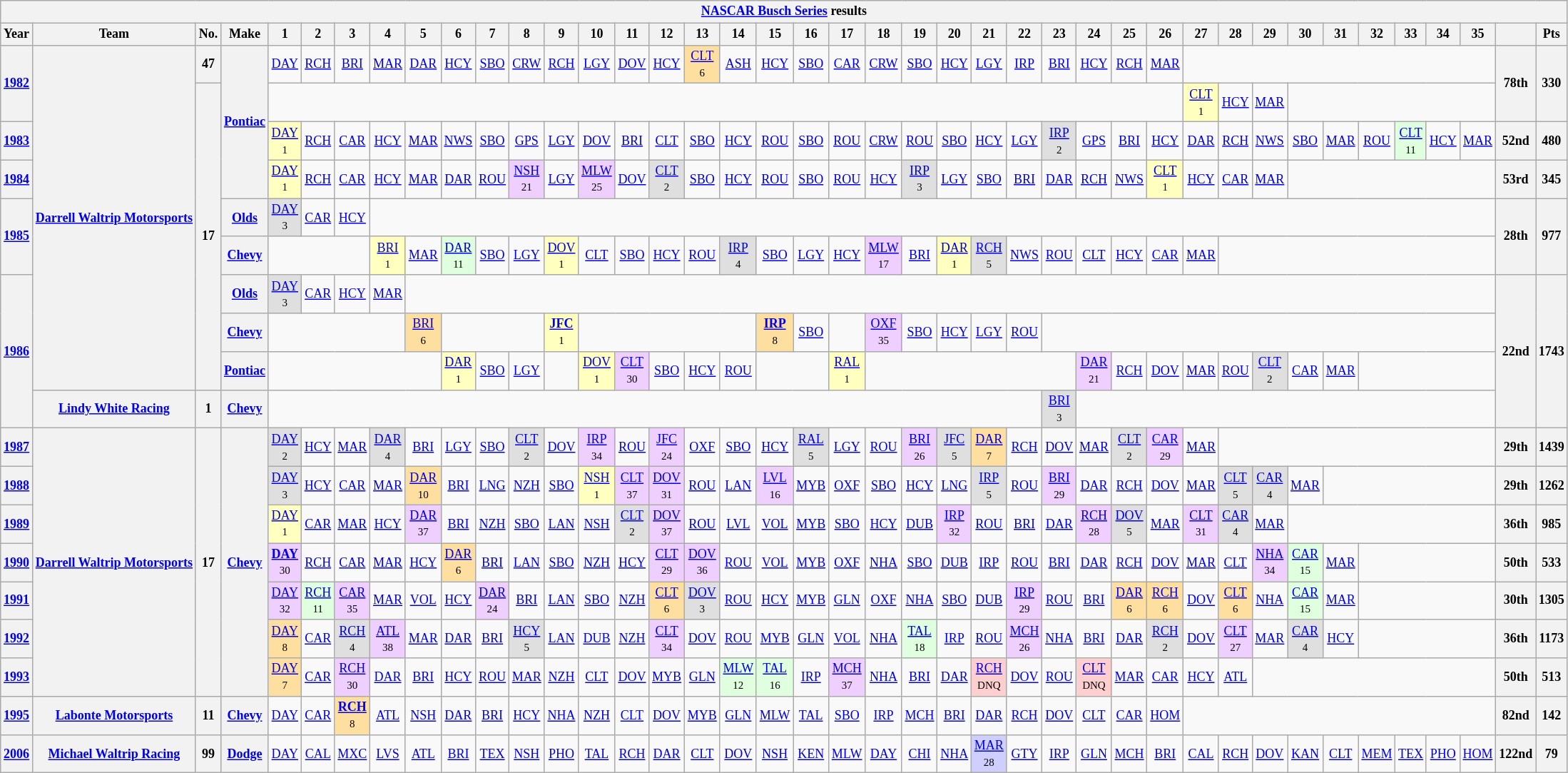<table class="wikitable" style="text-align:center; font-size:75%">
<tr>
<th colspan=42><a href='#'>NASCAR Busch Series</a> results</th>
</tr>
<tr>
<th>Year</th>
<th>Team</th>
<th>No.</th>
<th>Make</th>
<th>1</th>
<th>2</th>
<th>3</th>
<th>4</th>
<th>5</th>
<th>6</th>
<th>7</th>
<th>8</th>
<th>9</th>
<th>10</th>
<th>11</th>
<th>12</th>
<th>13</th>
<th>14</th>
<th>15</th>
<th>16</th>
<th>17</th>
<th>18</th>
<th>19</th>
<th>20</th>
<th>21</th>
<th>22</th>
<th>23</th>
<th>24</th>
<th>25</th>
<th>26</th>
<th>27</th>
<th>28</th>
<th>29</th>
<th>30</th>
<th>31</th>
<th>32</th>
<th>33</th>
<th>34</th>
<th>35</th>
<th></th>
<th>Pts</th>
</tr>
<tr>
<th rowspan=2><a href='#'>1982</a></th>
<th rowspan=9 nowrap><a href='#'>Darrell Waltrip Motorsports</a></th>
<th>47</th>
<th rowspan=4><a href='#'>Pontiac</a></th>
<td><a href='#'>DAY</a></td>
<td><a href='#'>RCH</a></td>
<td><a href='#'>BRI</a></td>
<td><a href='#'>MAR</a></td>
<td><a href='#'>DAR</a></td>
<td><a href='#'>HCY</a></td>
<td><a href='#'>SBO</a></td>
<td><a href='#'>CRW</a></td>
<td><a href='#'>RCH</a></td>
<td><a href='#'>LGY</a></td>
<td><a href='#'>DOV</a></td>
<td><a href='#'>HCY</a></td>
<td style="background:#FFDF9F;"><a href='#'>CLT</a><br><small>6</small></td>
<td><a href='#'>ASH</a></td>
<td><a href='#'>HCY</a></td>
<td><a href='#'>SBO</a></td>
<td><a href='#'>CAR</a></td>
<td><a href='#'>CRW</a></td>
<td><a href='#'>SBO</a></td>
<td><a href='#'>HCY</a></td>
<td><a href='#'>LGY</a></td>
<td><a href='#'>IRP</a></td>
<td><a href='#'>BRI</a></td>
<td><a href='#'>HCY</a></td>
<td><a href='#'>RCH</a></td>
<td><a href='#'>MAR</a></td>
<td colspan=9></td>
<th rowspan=2>78th</th>
<th rowspan=2>330</th>
</tr>
<tr>
<th rowspan=8>17</th>
<td colspan=26></td>
<td style="background:#FFFFBF;"><a href='#'>CLT</a><br><small>1</small></td>
<td><a href='#'>HCY</a></td>
<td><a href='#'>MAR</a></td>
<td colspan=6></td>
</tr>
<tr>
<th><a href='#'>1983</a></th>
<td style="background:#FFFFBF;"><a href='#'>DAY</a><br><small>1</small></td>
<td><a href='#'>RCH</a></td>
<td><a href='#'>CAR</a></td>
<td><a href='#'>HCY</a></td>
<td><a href='#'>MAR</a></td>
<td><a href='#'>NWS</a></td>
<td><a href='#'>SBO</a></td>
<td><a href='#'>GPS</a></td>
<td><a href='#'>LGY</a></td>
<td><a href='#'>DOV</a></td>
<td><a href='#'>BRI</a></td>
<td><a href='#'>CLT</a></td>
<td><a href='#'>SBO</a></td>
<td><a href='#'>HCY</a></td>
<td><a href='#'>ROU</a></td>
<td><a href='#'>SBO</a></td>
<td><a href='#'>ROU</a></td>
<td><a href='#'>CRW</a></td>
<td><a href='#'>ROU</a></td>
<td><a href='#'>SBO</a></td>
<td><a href='#'>HCY</a></td>
<td><a href='#'>LGY</a></td>
<td style="background:#DFDFDF;"><a href='#'>IRP</a><br><small>2</small></td>
<td><a href='#'>GPS</a></td>
<td><a href='#'>BRI</a></td>
<td><a href='#'>HCY</a></td>
<td><a href='#'>DAR</a></td>
<td><a href='#'>RCH</a></td>
<td><a href='#'>NWS</a></td>
<td><a href='#'>SBO</a></td>
<td><a href='#'>MAR</a></td>
<td><a href='#'>ROU</a></td>
<td style="background:#DFFFDF;"><a href='#'>CLT</a><br><small>11</small></td>
<td><a href='#'>HCY</a></td>
<td><a href='#'>MAR</a></td>
<th>52nd</th>
<th>480</th>
</tr>
<tr>
<th><a href='#'>1984</a></th>
<td style="background:#FFFFBF;"><a href='#'>DAY</a><br><small>1</small></td>
<td><a href='#'>RCH</a></td>
<td><a href='#'>CAR</a></td>
<td><a href='#'>HCY</a></td>
<td><a href='#'>MAR</a></td>
<td><a href='#'>DAR</a></td>
<td><a href='#'>ROU</a></td>
<td style="background:#EFCFFF;"><a href='#'>NSH</a><br><small>21</small></td>
<td><a href='#'>LGY</a></td>
<td style="background:#EFCFFF;"><a href='#'>MLW</a><br><small>25</small></td>
<td><a href='#'>DOV</a></td>
<td style="background:#DFDFDF;"><a href='#'>CLT</a><br><small>2</small></td>
<td><a href='#'>SBO</a></td>
<td><a href='#'>HCY</a></td>
<td><a href='#'>ROU</a></td>
<td><a href='#'>SBO</a></td>
<td><a href='#'>ROU</a></td>
<td><a href='#'>HCY</a></td>
<td style="background:#DFDFDF;"><a href='#'>IRP</a><br><small>3</small></td>
<td><a href='#'>LGY</a></td>
<td><a href='#'>SBO</a></td>
<td><a href='#'>BRI</a></td>
<td><a href='#'>DAR</a></td>
<td><a href='#'>RCH</a></td>
<td><a href='#'>NWS</a></td>
<td style="background:#FFFFBF;"><a href='#'>CLT</a><br><small>1</small></td>
<td><a href='#'>HCY</a></td>
<td><a href='#'>CAR</a></td>
<td><a href='#'>MAR</a></td>
<td colspan=6></td>
<th>53rd</th>
<th>345</th>
</tr>
<tr>
<th rowspan=2><a href='#'>1985</a></th>
<th><a href='#'>Olds</a></th>
<td style="background:#DFDFDF;"><a href='#'>DAY</a><br><small>3</small></td>
<td><a href='#'>CAR</a></td>
<td><a href='#'>HCY</a></td>
<td colspan=32></td>
<th rowspan=2>28th</th>
<th rowspan=2>977</th>
</tr>
<tr>
<th><a href='#'>Chevy</a></th>
<td colspan=3></td>
<td style="background:#FFFFBF;"><a href='#'>BRI</a><br><small>1</small></td>
<td><a href='#'>MAR</a></td>
<td style="background:#DFFFDF;"><a href='#'>DAR</a><br><small>11</small></td>
<td><a href='#'>SBO</a></td>
<td><a href='#'>LGY</a></td>
<td style="background:#FFFFBF;"><a href='#'>DOV</a><br><small>1</small></td>
<td><a href='#'>CLT</a></td>
<td><a href='#'>SBO</a></td>
<td><a href='#'>HCY</a></td>
<td><a href='#'>ROU</a></td>
<td style="background:#DFDFDF;"><a href='#'>IRP</a><br><small>4</small></td>
<td><a href='#'>SBO</a></td>
<td><a href='#'>LGY</a></td>
<td><a href='#'>HCY</a></td>
<td style="background:#EFCFFF;"><a href='#'>MLW</a><br><small>17</small></td>
<td><a href='#'>BRI</a></td>
<td style="background:#FFFFBF;"><a href='#'>DAR</a><br><small>1</small></td>
<td style="background:#DFDFDF;"><a href='#'>RCH</a><br><small>5</small></td>
<td><a href='#'>NWS</a></td>
<td><a href='#'>ROU</a></td>
<td><a href='#'>CLT</a></td>
<td><a href='#'>HCY</a></td>
<td><a href='#'>CAR</a></td>
<td><a href='#'>MAR</a></td>
<td colspan=8></td>
</tr>
<tr>
<th rowspan=4><a href='#'>1986</a></th>
<th><a href='#'>Olds</a></th>
<td style="background:#DFDFDF;"><a href='#'>DAY</a><br><small>3</small></td>
<td><a href='#'>CAR</a></td>
<td><a href='#'>HCY</a></td>
<td><a href='#'>MAR</a></td>
<td colspan=31></td>
<th rowspan=4>22nd</th>
<th rowspan=4>1743</th>
</tr>
<tr>
<th><a href='#'>Chevy</a></th>
<td colspan=4></td>
<td style="background:#FFDF9F;"><a href='#'>BRI</a><br><small>6</small></td>
<td colspan=3></td>
<td style="background:#FFFFBF;"><strong><a href='#'>JFC</a></strong><br><small>1</small></td>
<td colspan=5></td>
<td style="background:#FFDF9F;"><strong><a href='#'>IRP</a></strong><br><small>8</small></td>
<td><a href='#'>SBO</a></td>
<td></td>
<td style="background:#EFCFFF;"><a href='#'>OXF</a><br><small>35</small></td>
<td><a href='#'>SBO</a></td>
<td><a href='#'>HCY</a></td>
<td><a href='#'>LGY</a></td>
<td><a href='#'>ROU</a></td>
<td colspan=13></td>
</tr>
<tr>
<th><a href='#'>Pontiac</a></th>
<td colspan=5></td>
<td style="background:#FFFFBF;"><a href='#'>DAR</a><br><small>1</small></td>
<td><a href='#'>SBO</a></td>
<td><a href='#'>LGY</a></td>
<td></td>
<td style="background:#FFFFBF;"><a href='#'>DOV</a><br><small>1</small></td>
<td style="background:#EFCFFF;"><a href='#'>CLT</a><br><small>30</small></td>
<td><a href='#'>SBO</a></td>
<td><a href='#'>HCY</a></td>
<td><a href='#'>ROU</a></td>
<td colspan=2></td>
<td style="background:#FFFFBF;"><a href='#'>RAL</a><br><small>1</small></td>
<td colspan=6></td>
<td style="background:#EFCFFF;"><a href='#'>DAR</a><br><small>21</small></td>
<td><a href='#'>RCH</a></td>
<td><a href='#'>DOV</a></td>
<td><a href='#'>MAR</a></td>
<td><a href='#'>ROU</a></td>
<td style="background:#DFDFDF;"><a href='#'>CLT</a><br><small>2</small></td>
<td><a href='#'>CAR</a></td>
<td><a href='#'>MAR</a></td>
<td colspan=4></td>
</tr>
<tr>
<th><a href='#'>Lindy White Racing</a></th>
<th>1</th>
<th><a href='#'>Chevy</a></th>
<td colspan=22></td>
<td style="background:#DFDFDF;"><a href='#'>BRI</a><br><small>3</small></td>
<td colspan=12></td>
</tr>
<tr>
<th><a href='#'>1987</a></th>
<th rowspan=7><a href='#'>Darrell Waltrip Motorsports</a></th>
<th rowspan=7>17</th>
<th rowspan=7><a href='#'>Chevy</a></th>
<td style="background:#DFDFDF;"><a href='#'>DAY</a><br><small>2</small></td>
<td><a href='#'>HCY</a></td>
<td><a href='#'>MAR</a></td>
<td style="background:#DFDFDF;"><a href='#'>DAR</a><br><small>4</small></td>
<td><a href='#'>BRI</a></td>
<td><a href='#'>LGY</a></td>
<td><a href='#'>SBO</a></td>
<td style="background:#DFDFDF;"><a href='#'>CLT</a><br><small>2</small></td>
<td><a href='#'>DOV</a></td>
<td style="background:#EFCFFF;"><a href='#'>IRP</a><br><small>34</small></td>
<td><a href='#'>ROU</a></td>
<td style="background:#EFCFFF;"><a href='#'>JFC</a><br><small>24</small></td>
<td><a href='#'>OXF</a></td>
<td><a href='#'>SBO</a></td>
<td><a href='#'>HCY</a></td>
<td style="background:#DFDFDF;"><a href='#'>RAL</a><br><small>5</small></td>
<td><a href='#'>LGY</a></td>
<td><a href='#'>ROU</a></td>
<td style="background:#EFCFFF;"><a href='#'>BRI</a><br><small>26</small></td>
<td style="background:#DFDFDF;"><a href='#'>JFC</a><br><small>5</small></td>
<td style="background:#FFDF9F;"><a href='#'>DAR</a><br><small>7</small></td>
<td><a href='#'>RCH</a></td>
<td><a href='#'>DOV</a></td>
<td><a href='#'>MAR</a></td>
<td style="background:#DFDFDF;"><a href='#'>CLT</a><br><small>2</small></td>
<td style="background:#EFCFFF;"><a href='#'>CAR</a><br><small>29</small></td>
<td><a href='#'>MAR</a></td>
<td colspan=8></td>
<th>29th</th>
<th>1439</th>
</tr>
<tr>
<th><a href='#'>1988</a></th>
<td style="background:#DFDFDF;"><a href='#'>DAY</a><br><small>3</small></td>
<td><a href='#'>HCY</a></td>
<td><a href='#'>CAR</a></td>
<td><a href='#'>MAR</a></td>
<td style="background:#FFDF9F;"><a href='#'>DAR</a><br><small>10</small></td>
<td><a href='#'>BRI</a></td>
<td><a href='#'>LNG</a></td>
<td><a href='#'>NZH</a></td>
<td><a href='#'>SBO</a></td>
<td style="background:#FFFFBF;"><a href='#'>NSH</a><br><small>1</small></td>
<td style="background:#EFCFFF;"><a href='#'>CLT</a><br><small>37</small></td>
<td style="background:#EFCFFF;"><a href='#'>DOV</a><br><small>31</small></td>
<td><a href='#'>ROU</a></td>
<td><a href='#'>LAN</a></td>
<td style="background:#EFCFFF;"><a href='#'>LVL</a><br><small>16</small></td>
<td><a href='#'>MYB</a></td>
<td><a href='#'>OXF</a></td>
<td><a href='#'>SBO</a></td>
<td><a href='#'>HCY</a></td>
<td><a href='#'>LNG</a></td>
<td style="background:#DFDFDF;"><a href='#'>IRP</a><br><small>5</small></td>
<td><a href='#'>ROU</a></td>
<td style="background:#EFCFFF;"><a href='#'>BRI</a><br><small>29</small></td>
<td><a href='#'>DAR</a></td>
<td><a href='#'>RCH</a></td>
<td><a href='#'>DOV</a></td>
<td><a href='#'>MAR</a></td>
<td style="background:#DFDFDF;"><a href='#'>CLT</a><br><small>5</small></td>
<td style="background:#DFDFDF;"><a href='#'>CAR</a><br><small>4</small></td>
<td><a href='#'>MAR</a></td>
<td colspan=5></td>
<th>29th</th>
<th>1262</th>
</tr>
<tr>
<th><a href='#'>1989</a></th>
<td style="background:#FFFFBF;"><a href='#'>DAY</a><br><small>1</small></td>
<td><a href='#'>CAR</a></td>
<td><a href='#'>MAR</a></td>
<td><a href='#'>HCY</a></td>
<td style="background:#EFCFFF;"><a href='#'>DAR</a><br><small>37</small></td>
<td><a href='#'>BRI</a></td>
<td><a href='#'>NZH</a></td>
<td><a href='#'>SBO</a></td>
<td><a href='#'>LAN</a></td>
<td><a href='#'>NSH</a></td>
<td style="background:#DFDFDF;"><a href='#'>CLT</a><br><small>2</small></td>
<td style="background:#EFCFFF;"><a href='#'>DOV</a><br><small>37</small></td>
<td><a href='#'>ROU</a></td>
<td><a href='#'>LVL</a></td>
<td><a href='#'>VOL</a></td>
<td><a href='#'>MYB</a></td>
<td><a href='#'>SBO</a></td>
<td><a href='#'>HCY</a></td>
<td><a href='#'>DUB</a></td>
<td style="background:#EFCFFF;"><a href='#'>IRP</a><br><small>32</small></td>
<td><a href='#'>ROU</a></td>
<td><a href='#'>BRI</a></td>
<td><a href='#'>DAR</a></td>
<td style="background:#EFCFFF;"><a href='#'>RCH</a><br><small>28</small></td>
<td style="background:#DFDFDF;"><a href='#'>DOV</a><br><small>5</small></td>
<td><a href='#'>MAR</a></td>
<td style="background:#EFCFFF;"><a href='#'>CLT</a><br><small>31</small></td>
<td style="background:#DFDFDF;"><a href='#'>CAR</a><br><small>4</small></td>
<td><a href='#'>MAR</a></td>
<td colspan=6></td>
<th>36th</th>
<th>985</th>
</tr>
<tr>
<th><a href='#'>1990</a></th>
<td style="background:#EFCFFF;"><strong><a href='#'>DAY</a></strong><br><small>30</small></td>
<td><a href='#'>RCH</a></td>
<td><a href='#'>CAR</a></td>
<td><a href='#'>MAR</a></td>
<td><a href='#'>HCY</a></td>
<td style="background:#FFDF9F;"><a href='#'>DAR</a><br><small>6</small></td>
<td><a href='#'>BRI</a></td>
<td><a href='#'>LAN</a></td>
<td><a href='#'>SBO</a></td>
<td><a href='#'>NZH</a></td>
<td><a href='#'>HCY</a></td>
<td style="background:#EFCFFF;"><a href='#'>CLT</a><br><small>29</small></td>
<td style="background:#EFCFFF;"><a href='#'>DOV</a><br><small>36</small></td>
<td><a href='#'>ROU</a></td>
<td><a href='#'>VOL</a></td>
<td><a href='#'>MYB</a></td>
<td><a href='#'>OXF</a></td>
<td><a href='#'>NHA</a></td>
<td><a href='#'>SBO</a></td>
<td><a href='#'>DUB</a></td>
<td><a href='#'>IRP</a></td>
<td><a href='#'>ROU</a></td>
<td><a href='#'>BRI</a></td>
<td><a href='#'>DAR</a></td>
<td><a href='#'>RCH</a></td>
<td><a href='#'>DOV</a></td>
<td><a href='#'>MAR</a></td>
<td><a href='#'>CLT</a></td>
<td style="background:#EFCFFF;"><a href='#'>NHA</a><br><small>34</small></td>
<td style="background:#DFFFDF;"><a href='#'>CAR</a><br><small>15</small></td>
<td><a href='#'>MAR</a></td>
<td colspan=4></td>
<th>50th</th>
<th>533</th>
</tr>
<tr>
<th><a href='#'>1991</a></th>
<td style="background:#EFCFFF;"><a href='#'>DAY</a><br><small>32</small></td>
<td style="background:#DFFFDF;"><a href='#'>RCH</a><br><small>11</small></td>
<td style="background:#EFCFFF;"><a href='#'>CAR</a><br><small>35</small></td>
<td><a href='#'>MAR</a></td>
<td><a href='#'>VOL</a></td>
<td><a href='#'>HCY</a></td>
<td style="background:#EFCFFF;"><a href='#'>DAR</a><br><small>24</small></td>
<td><a href='#'>BRI</a></td>
<td><a href='#'>LAN</a></td>
<td><a href='#'>SBO</a></td>
<td><a href='#'>NZH</a></td>
<td style="background:#FFDF9F;"><a href='#'>CLT</a><br><small>6</small></td>
<td style="background:#DFDFDF;"><a href='#'>DOV</a><br><small>3</small></td>
<td><a href='#'>ROU</a></td>
<td><a href='#'>HCY</a></td>
<td><a href='#'>MYB</a></td>
<td><a href='#'>GLN</a></td>
<td><a href='#'>OXF</a></td>
<td><a href='#'>NHA</a></td>
<td><a href='#'>SBO</a></td>
<td><a href='#'>DUB</a></td>
<td style="background:#EFCFFF;"><a href='#'>IRP</a><br><small>29</small></td>
<td><a href='#'>ROU</a></td>
<td><a href='#'>BRI</a></td>
<td style="background:#FFDF9F;"><a href='#'>DAR</a><br><small>6</small></td>
<td style="background:#FFDF9F;"><a href='#'>RCH</a><br><small>6</small></td>
<td><a href='#'>DOV</a></td>
<td style="background:#FFDF9F;"><a href='#'>CLT</a><br><small>6</small></td>
<td><a href='#'>NHA</a></td>
<td style="background:#DFFFDF;"><a href='#'>CAR</a><br><small>15</small></td>
<td><a href='#'>MAR</a></td>
<td colspan=4></td>
<th>30th</th>
<th>1305</th>
</tr>
<tr>
<th><a href='#'>1992</a></th>
<td style="background:#FFDF9F;"><a href='#'>DAY</a><br><small>8</small></td>
<td><a href='#'>CAR</a></td>
<td style="background:#DFDFDF;"><a href='#'>RCH</a><br><small>4</small></td>
<td style="background:#EFCFFF;"><a href='#'>ATL</a><br><small>38</small></td>
<td><a href='#'>MAR</a></td>
<td><a href='#'>DAR</a></td>
<td><a href='#'>BRI</a></td>
<td style="background:#DFDFDF;"><a href='#'>HCY</a><br><small>5</small></td>
<td><a href='#'>LAN</a></td>
<td><a href='#'>DUB</a></td>
<td><a href='#'>NZH</a></td>
<td style="background:#EFCFFF;"><a href='#'>CLT</a><br><small>34</small></td>
<td><a href='#'>DOV</a></td>
<td><a href='#'>ROU</a></td>
<td><a href='#'>MYB</a></td>
<td><a href='#'>GLN</a></td>
<td><a href='#'>VOL</a></td>
<td><a href='#'>NHA</a></td>
<td style="background:#DFFFDF;"><a href='#'>TAL</a><br><small>18</small></td>
<td><a href='#'>IRP</a></td>
<td><a href='#'>ROU</a></td>
<td style="background:#EFCFFF;"><a href='#'>MCH</a><br><small>26</small></td>
<td><a href='#'>NHA</a></td>
<td><a href='#'>BRI</a></td>
<td><a href='#'>DAR</a></td>
<td style="background:#DFDFDF;"><a href='#'>RCH</a><br><small>2</small></td>
<td><a href='#'>DOV</a></td>
<td style="background:#EFCFFF;"><a href='#'>CLT</a><br><small>27</small></td>
<td><a href='#'>MAR</a></td>
<td style="background:#DFDFDF;"><a href='#'>CAR</a><br><small>4</small></td>
<td><a href='#'>HCY</a></td>
<td colspan=4></td>
<th>36th</th>
<th>1173</th>
</tr>
<tr>
<th><a href='#'>1993</a></th>
<td style="background:#FFDF9F;"><a href='#'>DAY</a><br><small>7</small></td>
<td><a href='#'>CAR</a></td>
<td style="background:#EFCFFF;"><a href='#'>RCH</a><br><small>30</small></td>
<td><a href='#'>DAR</a></td>
<td><a href='#'>BRI</a></td>
<td><a href='#'>HCY</a></td>
<td><a href='#'>ROU</a></td>
<td><a href='#'>MAR</a></td>
<td><a href='#'>NZH</a></td>
<td><a href='#'>CLT</a></td>
<td><a href='#'>DOV</a></td>
<td><a href='#'>MYB</a></td>
<td><a href='#'>GLN</a></td>
<td style="background:#DFFFDF;"><a href='#'>MLW</a><br><small>12</small></td>
<td style="background:#DFFFDF;"><a href='#'>TAL</a><br><small>16</small></td>
<td><a href='#'>IRP</a></td>
<td style="background:#EFCFFF;"><a href='#'>MCH</a><br><small>37</small></td>
<td><a href='#'>NHA</a></td>
<td><a href='#'>BRI</a></td>
<td><a href='#'>DAR</a></td>
<td style="background:#FFCFCF;"><a href='#'>RCH</a><br><small>DNQ</small></td>
<td><a href='#'>DOV</a></td>
<td><a href='#'>ROU</a></td>
<td style="background:#FFCFCF;"><a href='#'>CLT</a><br><small>DNQ</small></td>
<td><a href='#'>MAR</a></td>
<td><a href='#'>CAR</a></td>
<td><a href='#'>HCY</a></td>
<td><a href='#'>ATL</a></td>
<td colspan=7></td>
<th>50th</th>
<th>513</th>
</tr>
<tr>
<th><a href='#'>1995</a></th>
<th><a href='#'>Labonte Motorsports</a></th>
<th>11</th>
<th><a href='#'>Chevy</a></th>
<td><a href='#'>DAY</a></td>
<td><a href='#'>CAR</a></td>
<td style="background:#FFDF9F;"><strong><a href='#'>RCH</a></strong><br><small>8</small></td>
<td><a href='#'>ATL</a></td>
<td><a href='#'>NSH</a></td>
<td><a href='#'>DAR</a></td>
<td><a href='#'>BRI</a></td>
<td><a href='#'>HCY</a></td>
<td><a href='#'>NHA</a></td>
<td><a href='#'>NZH</a></td>
<td><a href='#'>CLT</a></td>
<td><a href='#'>DOV</a></td>
<td><a href='#'>MYB</a></td>
<td><a href='#'>GLN</a></td>
<td><a href='#'>MLW</a></td>
<td><a href='#'>TAL</a></td>
<td><a href='#'>SBO</a></td>
<td><a href='#'>IRP</a></td>
<td><a href='#'>MCH</a></td>
<td><a href='#'>BRI</a></td>
<td><a href='#'>DAR</a></td>
<td><a href='#'>RCH</a></td>
<td><a href='#'>DOV</a></td>
<td><a href='#'>CLT</a></td>
<td><a href='#'>CAR</a></td>
<td><a href='#'>HOM</a></td>
<td colspan=9></td>
<th>82nd</th>
<th>142</th>
</tr>
<tr>
<th><a href='#'>2006</a></th>
<th><a href='#'>Michael Waltrip Racing</a></th>
<th>99</th>
<th><a href='#'>Dodge</a></th>
<td><a href='#'>DAY</a></td>
<td><a href='#'>CAL</a></td>
<td><a href='#'>MXC</a></td>
<td><a href='#'>LVS</a></td>
<td><a href='#'>ATL</a></td>
<td><a href='#'>BRI</a></td>
<td><a href='#'>TEX</a></td>
<td><a href='#'>NSH</a></td>
<td><a href='#'>PHO</a></td>
<td><a href='#'>TAL</a></td>
<td><a href='#'>RCH</a></td>
<td><a href='#'>DAR</a></td>
<td><a href='#'>CLT</a></td>
<td><a href='#'>DOV</a></td>
<td><a href='#'>NSH</a></td>
<td><a href='#'>KEN</a></td>
<td><a href='#'>MLW</a></td>
<td><a href='#'>DAY</a></td>
<td><a href='#'>CHI</a></td>
<td><a href='#'>NHA</a></td>
<td style="background:#CFCFFF;"><a href='#'>MAR</a><br><small>28</small></td>
<td><a href='#'>GTY</a></td>
<td><a href='#'>IRP</a></td>
<td><a href='#'>GLN</a></td>
<td><a href='#'>MCH</a></td>
<td><a href='#'>BRI</a></td>
<td><a href='#'>CAL</a></td>
<td><a href='#'>RCH</a></td>
<td><a href='#'>DOV</a></td>
<td><a href='#'>KAN</a></td>
<td><a href='#'>CLT</a></td>
<td><a href='#'>MEM</a></td>
<td><a href='#'>TEX</a></td>
<td><a href='#'>PHO</a></td>
<td><a href='#'>HOM</a></td>
<th>122nd</th>
<th>79</th>
</tr>
</table>
